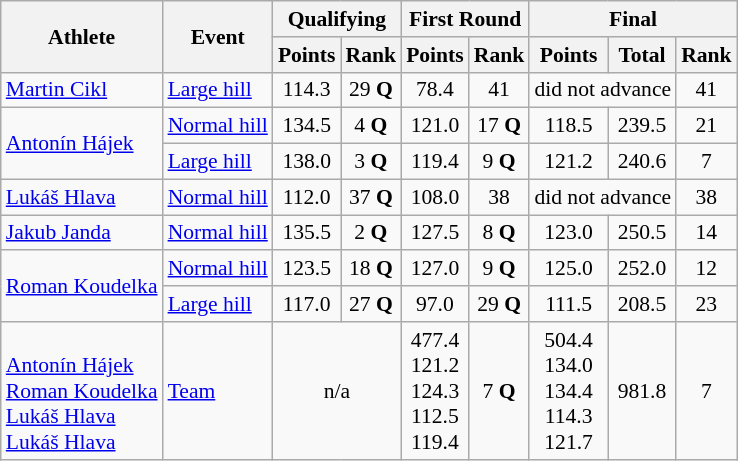<table class="wikitable" style="font-size:90%">
<tr>
<th rowspan="2">Athlete</th>
<th rowspan="2">Event</th>
<th colspan="2">Qualifying</th>
<th colspan="2">First Round</th>
<th colspan="3">Final</th>
</tr>
<tr>
<th>Points</th>
<th>Rank</th>
<th>Points</th>
<th>Rank</th>
<th>Points</th>
<th>Total</th>
<th>Rank</th>
</tr>
<tr align=center>
<td align=left><a href='#'>Martin Cikl</a></td>
<td align=left><a href='#'>Large hill</a></td>
<td>114.3</td>
<td>29 <strong>Q</strong></td>
<td>78.4</td>
<td>41</td>
<td colspan=2>did not advance</td>
<td>41</td>
</tr>
<tr align=center>
<td rowspan=2 align=left><a href='#'>Antonín Hájek</a></td>
<td align=left><a href='#'>Normal hill</a></td>
<td>134.5</td>
<td>4 <strong>Q</strong></td>
<td>121.0</td>
<td>17 <strong>Q</strong></td>
<td>118.5</td>
<td>239.5</td>
<td>21</td>
</tr>
<tr align=center>
<td align=left><a href='#'>Large hill</a></td>
<td>138.0</td>
<td>3 <strong>Q</strong></td>
<td>119.4</td>
<td>9 <strong>Q</strong></td>
<td>121.2</td>
<td>240.6</td>
<td>7</td>
</tr>
<tr align=center>
<td align=left><a href='#'>Lukáš Hlava</a></td>
<td align=left><a href='#'>Normal hill</a></td>
<td>112.0</td>
<td>37 <strong>Q</strong></td>
<td>108.0</td>
<td>38</td>
<td colspan=2>did not advance</td>
<td>38</td>
</tr>
<tr align=center>
<td align=left><a href='#'>Jakub Janda</a></td>
<td align=left><a href='#'>Normal hill</a></td>
<td>135.5</td>
<td>2 <strong>Q</strong></td>
<td>127.5</td>
<td>8 <strong>Q</strong></td>
<td>123.0</td>
<td>250.5</td>
<td>14</td>
</tr>
<tr align=center>
<td rowspan=2 align=left><a href='#'>Roman Koudelka</a></td>
<td align=left><a href='#'>Normal hill</a></td>
<td>123.5</td>
<td>18 <strong>Q</strong></td>
<td>127.0</td>
<td>9 <strong>Q</strong></td>
<td>125.0</td>
<td>252.0</td>
<td>12</td>
</tr>
<tr align=center>
<td align=left><a href='#'>Large hill</a></td>
<td>117.0</td>
<td>27 <strong>Q</strong></td>
<td>97.0</td>
<td>29 <strong>Q</strong></td>
<td>111.5</td>
<td>208.5</td>
<td>23</td>
</tr>
<tr align=center>
<td align=left><br><a href='#'>Antonín Hájek</a><br><a href='#'>Roman Koudelka</a><br><a href='#'>Lukáš Hlava</a><br><a href='#'>Lukáš Hlava</a></td>
<td align=left><a href='#'>Team</a></td>
<td colspan=2>n/a</td>
<td>477.4<br>121.2<br>124.3<br>112.5<br>119.4</td>
<td>7 <strong>Q</strong></td>
<td>504.4<br>134.0<br>134.4<br>114.3<br>121.7</td>
<td>981.8</td>
<td>7</td>
</tr>
</table>
